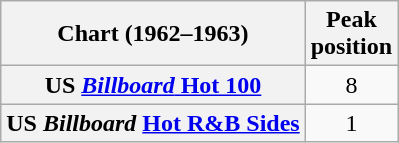<table class="wikitable plainrowheaders">
<tr>
<th scope="col">Chart (1962–1963)</th>
<th scope="col">Peak<br>position</th>
</tr>
<tr>
<th scope="row">US <a href='#'><em>Billboard</em> Hot 100</a></th>
<td style="text-align:center;">8</td>
</tr>
<tr>
<th scope="row">US <em>Billboard</em> <a href='#'>Hot R&B Sides</a></th>
<td style="text-align:center;">1</td>
</tr>
</table>
